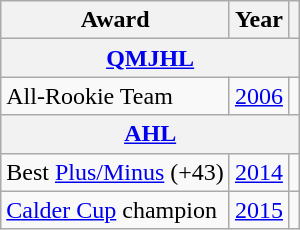<table class="wikitable">
<tr>
<th>Award</th>
<th>Year</th>
<th></th>
</tr>
<tr>
<th colspan="3"><a href='#'>QMJHL</a></th>
</tr>
<tr>
<td>All-Rookie Team</td>
<td><a href='#'>2006</a></td>
<td></td>
</tr>
<tr>
<th colspan="3"><a href='#'>AHL</a></th>
</tr>
<tr>
<td>Best <a href='#'>Plus/Minus</a> (+43)</td>
<td><a href='#'>2014</a></td>
<td></td>
</tr>
<tr>
<td><a href='#'>Calder Cup</a> champion</td>
<td><a href='#'>2015</a></td>
<td></td>
</tr>
</table>
